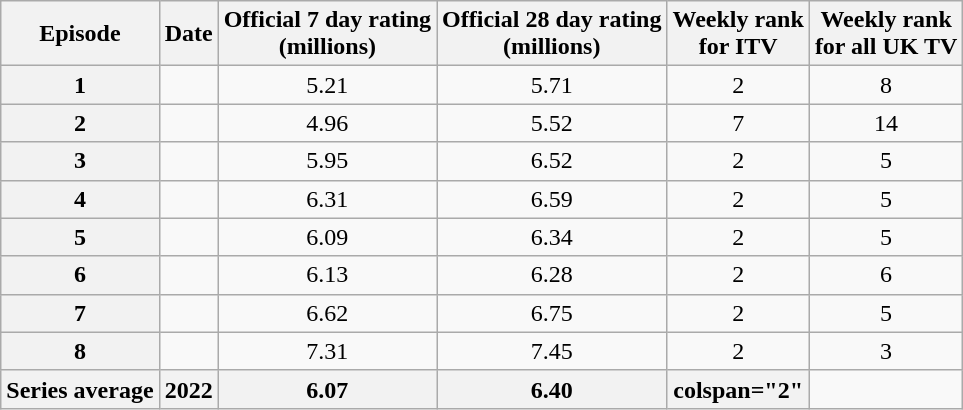<table class="wikitable sortable" style="text-align:center">
<tr>
<th scope="col">Episode</th>
<th scope="col">Date</th>
<th scope="col">Official 7 day rating<br>(millions)</th>
<th scope="col">Official 28 day rating<br>(millions)</th>
<th scope="col">Weekly rank<br>for ITV</th>
<th scope="col">Weekly rank<br>for all UK TV</th>
</tr>
<tr>
<th scope="row">1</th>
<td></td>
<td>5.21</td>
<td>5.71</td>
<td>2</td>
<td>8</td>
</tr>
<tr>
<th scope="row">2</th>
<td></td>
<td>4.96</td>
<td>5.52</td>
<td>7</td>
<td>14</td>
</tr>
<tr>
<th scope="row">3</th>
<td></td>
<td>5.95</td>
<td>6.52</td>
<td>2</td>
<td>5</td>
</tr>
<tr>
<th scope="row">4</th>
<td></td>
<td>6.31</td>
<td>6.59</td>
<td>2</td>
<td>5</td>
</tr>
<tr>
<th scope="row">5</th>
<td></td>
<td>6.09</td>
<td>6.34</td>
<td>2</td>
<td>5</td>
</tr>
<tr>
<th scope="row">6</th>
<td></td>
<td>6.13</td>
<td>6.28</td>
<td>2</td>
<td>6</td>
</tr>
<tr>
<th scope="row">7</th>
<td></td>
<td>6.62</td>
<td>6.75</td>
<td>2</td>
<td>5</td>
</tr>
<tr>
<th scope="row">8</th>
<td></td>
<td>7.31</td>
<td>7.45</td>
<td>2</td>
<td>3</td>
</tr>
<tr>
<th scope="row">Series average</th>
<th>2022</th>
<th>6.07</th>
<th>6.40</th>
<th>colspan="2" </th>
</tr>
</table>
